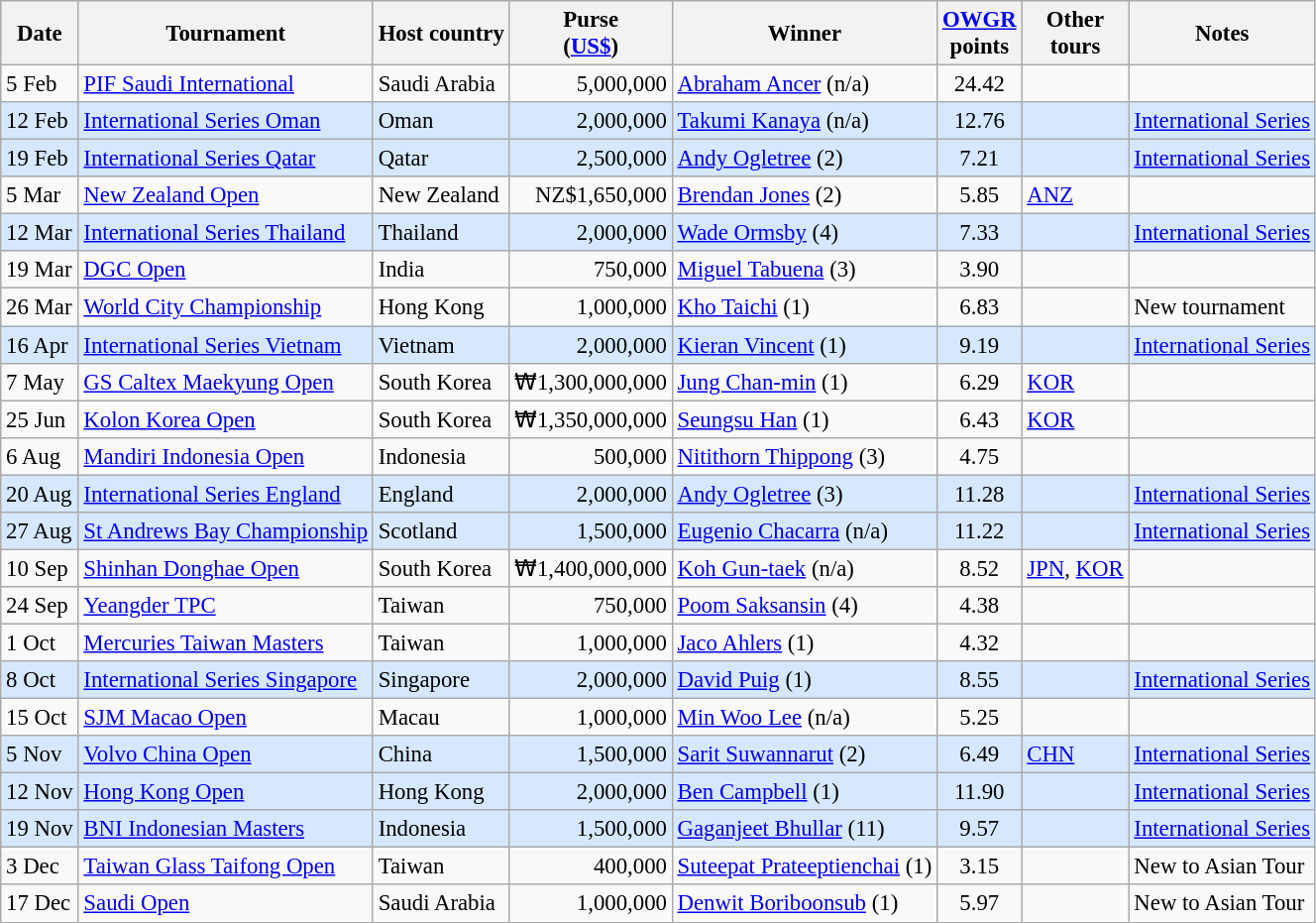<table class="wikitable" style="font-size:95%">
<tr>
<th>Date</th>
<th>Tournament</th>
<th>Host country</th>
<th>Purse<br>(<a href='#'>US$</a>)</th>
<th>Winner</th>
<th><a href='#'>OWGR</a><br>points</th>
<th>Other<br>tours</th>
<th>Notes</th>
</tr>
<tr>
<td>5 Feb</td>
<td><a href='#'>PIF Saudi International</a></td>
<td>Saudi Arabia</td>
<td align=right>5,000,000</td>
<td> <a href='#'>Abraham Ancer</a> (n/a)</td>
<td align=center>24.42</td>
<td></td>
<td></td>
</tr>
<tr style="background:#D6E8FF;">
<td>12 Feb</td>
<td><a href='#'>International Series Oman</a></td>
<td>Oman</td>
<td align=right>2,000,000</td>
<td> <a href='#'>Takumi Kanaya</a> (n/a)</td>
<td align=center>12.76</td>
<td></td>
<td><a href='#'>International Series</a></td>
</tr>
<tr style="background:#D6E8FF;">
<td>19 Feb</td>
<td><a href='#'>International Series Qatar</a></td>
<td>Qatar</td>
<td align=right>2,500,000</td>
<td> <a href='#'>Andy Ogletree</a> (2)</td>
<td align=center>7.21</td>
<td></td>
<td><a href='#'>International Series</a></td>
</tr>
<tr>
<td>5 Mar</td>
<td><a href='#'>New Zealand Open</a></td>
<td>New Zealand</td>
<td align=right>NZ$1,650,000</td>
<td> <a href='#'>Brendan Jones</a> (2)</td>
<td align=center>5.85</td>
<td><a href='#'>ANZ</a></td>
<td></td>
</tr>
<tr style="background:#D6E8FF;">
<td>12 Mar</td>
<td><a href='#'>International Series Thailand</a></td>
<td>Thailand</td>
<td align=right>2,000,000</td>
<td> <a href='#'>Wade Ormsby</a> (4)</td>
<td align=center>7.33</td>
<td></td>
<td><a href='#'>International Series</a></td>
</tr>
<tr>
<td>19 Mar</td>
<td><a href='#'>DGC Open</a></td>
<td>India</td>
<td align=right>750,000</td>
<td> <a href='#'>Miguel Tabuena</a> (3)</td>
<td align=center>3.90</td>
<td></td>
<td></td>
</tr>
<tr>
<td>26 Mar</td>
<td><a href='#'>World City Championship</a></td>
<td>Hong Kong</td>
<td align=right>1,000,000</td>
<td> <a href='#'>Kho Taichi</a> (1)</td>
<td align=center>6.83</td>
<td></td>
<td>New tournament</td>
</tr>
<tr style="background:#D6E8FF;">
<td>16 Apr</td>
<td><a href='#'>International Series Vietnam</a></td>
<td>Vietnam</td>
<td align=right>2,000,000</td>
<td> <a href='#'>Kieran Vincent</a> (1)</td>
<td align=center>9.19</td>
<td></td>
<td><a href='#'>International Series</a></td>
</tr>
<tr>
<td>7 May</td>
<td><a href='#'>GS Caltex Maekyung Open</a></td>
<td>South Korea</td>
<td align=right>₩1,300,000,000</td>
<td> <a href='#'>Jung Chan-min</a> (1)</td>
<td align=center>6.29</td>
<td><a href='#'>KOR</a></td>
<td></td>
</tr>
<tr>
<td>25 Jun</td>
<td><a href='#'>Kolon Korea Open</a></td>
<td>South Korea</td>
<td align=right>₩1,350,000,000</td>
<td> <a href='#'>Seungsu Han</a> (1)</td>
<td align=center>6.43</td>
<td><a href='#'>KOR</a></td>
<td></td>
</tr>
<tr>
<td>6 Aug</td>
<td><a href='#'>Mandiri Indonesia Open</a></td>
<td>Indonesia</td>
<td align=right>500,000</td>
<td> <a href='#'>Nitithorn Thippong</a> (3)</td>
<td align=center>4.75</td>
<td></td>
<td></td>
</tr>
<tr style="background:#D6E8FF;">
<td>20 Aug</td>
<td><a href='#'>International Series England</a></td>
<td>England</td>
<td align=right>2,000,000</td>
<td> <a href='#'>Andy Ogletree</a> (3)</td>
<td align=center>11.28</td>
<td></td>
<td><a href='#'>International Series</a></td>
</tr>
<tr style="background:#D6E8FF;">
<td>27 Aug</td>
<td><a href='#'>St Andrews Bay Championship</a></td>
<td>Scotland</td>
<td align=right>1,500,000</td>
<td> <a href='#'>Eugenio Chacarra</a> (n/a)</td>
<td align=center>11.22</td>
<td></td>
<td><a href='#'>International Series</a></td>
</tr>
<tr>
<td>10 Sep</td>
<td><a href='#'>Shinhan Donghae Open</a></td>
<td>South Korea</td>
<td align=right>₩1,400,000,000</td>
<td> <a href='#'>Koh Gun-taek</a> (n/a)</td>
<td align=center>8.52</td>
<td><a href='#'>JPN</a>, <a href='#'>KOR</a></td>
<td></td>
</tr>
<tr>
<td>24 Sep</td>
<td><a href='#'>Yeangder TPC</a></td>
<td>Taiwan</td>
<td align=right>750,000</td>
<td> <a href='#'>Poom Saksansin</a> (4)</td>
<td align=center>4.38</td>
<td></td>
<td></td>
</tr>
<tr>
<td>1 Oct</td>
<td><a href='#'>Mercuries Taiwan Masters</a></td>
<td>Taiwan</td>
<td align=right>1,000,000</td>
<td> <a href='#'>Jaco Ahlers</a> (1)</td>
<td align=center>4.32</td>
<td></td>
<td></td>
</tr>
<tr style="background:#D6E8FF;">
<td>8 Oct</td>
<td><a href='#'>International Series Singapore</a></td>
<td>Singapore</td>
<td align=right>2,000,000</td>
<td> <a href='#'>David Puig</a> (1)</td>
<td align=center>8.55</td>
<td></td>
<td><a href='#'>International Series</a></td>
</tr>
<tr>
<td>15 Oct</td>
<td><a href='#'>SJM Macao Open</a></td>
<td>Macau</td>
<td align=right>1,000,000</td>
<td> <a href='#'>Min Woo Lee</a> (n/a)</td>
<td align=center>5.25</td>
<td></td>
<td></td>
</tr>
<tr style="background:#D6E8FF;">
<td>5 Nov</td>
<td><a href='#'>Volvo China Open</a></td>
<td>China</td>
<td align=right>1,500,000</td>
<td> <a href='#'>Sarit Suwannarut</a> (2)</td>
<td align=center>6.49</td>
<td><a href='#'>CHN</a></td>
<td><a href='#'>International Series</a></td>
</tr>
<tr style="background:#D6E8FF;">
<td>12 Nov</td>
<td><a href='#'>Hong Kong Open</a></td>
<td>Hong Kong</td>
<td align=right>2,000,000</td>
<td> <a href='#'>Ben Campbell</a> (1)</td>
<td align=center>11.90</td>
<td></td>
<td><a href='#'>International Series</a></td>
</tr>
<tr style="background:#D6E8FF;">
<td>19 Nov</td>
<td><a href='#'>BNI Indonesian Masters</a></td>
<td>Indonesia</td>
<td align=right>1,500,000</td>
<td> <a href='#'>Gaganjeet Bhullar</a> (11)</td>
<td align=center>9.57</td>
<td></td>
<td><a href='#'>International Series</a></td>
</tr>
<tr>
<td>3 Dec</td>
<td><a href='#'>Taiwan Glass Taifong Open</a></td>
<td>Taiwan</td>
<td align=right>400,000</td>
<td> <a href='#'>Suteepat Prateeptienchai</a> (1)</td>
<td align=center>3.15</td>
<td></td>
<td>New to Asian Tour</td>
</tr>
<tr>
<td>17 Dec</td>
<td><a href='#'>Saudi Open</a></td>
<td>Saudi Arabia</td>
<td align=right>1,000,000</td>
<td> <a href='#'>Denwit Boriboonsub</a> (1)</td>
<td align=center>5.97</td>
<td></td>
<td>New to Asian Tour</td>
</tr>
</table>
